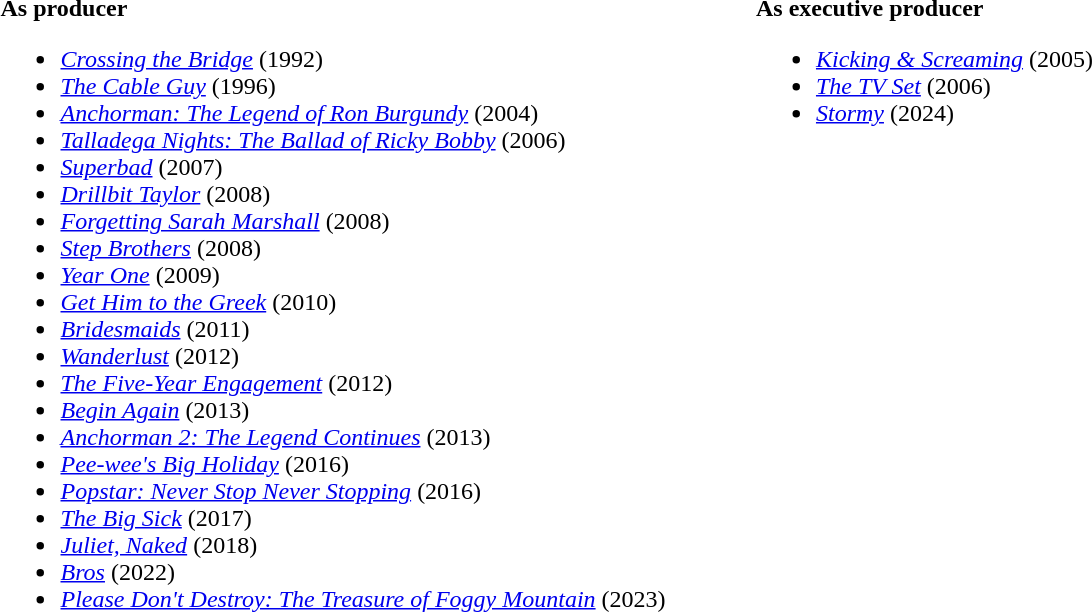<table style="width:100%;">
<tr style="vertical-align:top;">
<td width="40%"><br><strong>As producer</strong><ul><li><em><a href='#'>Crossing the Bridge</a></em> (1992)</li><li><em><a href='#'>The Cable Guy</a></em> (1996)</li><li><em><a href='#'>Anchorman: The Legend of Ron Burgundy</a></em> (2004)</li><li><em><a href='#'>Talladega Nights: The Ballad of Ricky Bobby</a></em> (2006)</li><li><em><a href='#'>Superbad</a></em> (2007)</li><li><em><a href='#'>Drillbit Taylor</a></em> (2008)</li><li><em><a href='#'>Forgetting Sarah Marshall</a></em> (2008)</li><li><em><a href='#'>Step Brothers</a></em> (2008)</li><li><em><a href='#'>Year One</a></em> (2009)</li><li><em><a href='#'>Get Him to the Greek</a></em> (2010)</li><li><em><a href='#'>Bridesmaids</a></em> (2011)</li><li><em><a href='#'>Wanderlust</a></em> (2012)</li><li><em><a href='#'>The Five-Year Engagement</a></em> (2012)</li><li><em><a href='#'>Begin Again</a></em> (2013)</li><li><em><a href='#'>Anchorman 2: The Legend Continues</a></em> (2013)</li><li><em><a href='#'>Pee-wee's Big Holiday</a></em> (2016)</li><li><em><a href='#'>Popstar: Never Stop Never Stopping</a></em> (2016)</li><li><em><a href='#'>The Big Sick</a></em> (2017)</li><li><em><a href='#'>Juliet, Naked</a></em> (2018)</li><li><em><a href='#'>Bros</a></em> (2022)</li><li><em><a href='#'>Please Don't Destroy: The Treasure of Foggy Mountain</a></em> (2023)</li></ul></td>
<td width="60%"><br><strong>As executive producer</strong><ul><li><em><a href='#'>Kicking & Screaming</a></em> (2005)</li><li><em><a href='#'>The TV Set</a></em> (2006)</li><li><em><a href='#'>Stormy</a></em> (2024)</li></ul></td>
<td width="50%"></td>
</tr>
</table>
